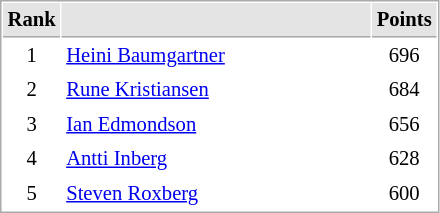<table cellspacing="1" cellpadding="3" style="border:1px solid #AAAAAA;font-size:86%">
<tr bgcolor="#E4E4E4">
<th style="border-bottom:1px solid #AAAAAA" width=10>Rank</th>
<th style="border-bottom:1px solid #AAAAAA" width=200></th>
<th style="border-bottom:1px solid #AAAAAA" width=20>Points</th>
</tr>
<tr>
<td align="center">1</td>
<td> <a href='#'>Heini Baumgartner</a></td>
<td align=center>696</td>
</tr>
<tr>
<td align="center">2</td>
<td> <a href='#'>Rune Kristiansen</a></td>
<td align=center>684</td>
</tr>
<tr>
<td align="center">3</td>
<td> <a href='#'>Ian Edmondson</a></td>
<td align=center>656</td>
</tr>
<tr>
<td align="center">4</td>
<td> <a href='#'>Antti Inberg</a></td>
<td align=center>628</td>
</tr>
<tr>
<td align="center">5</td>
<td> <a href='#'>Steven Roxberg</a></td>
<td align=center>600</td>
</tr>
</table>
